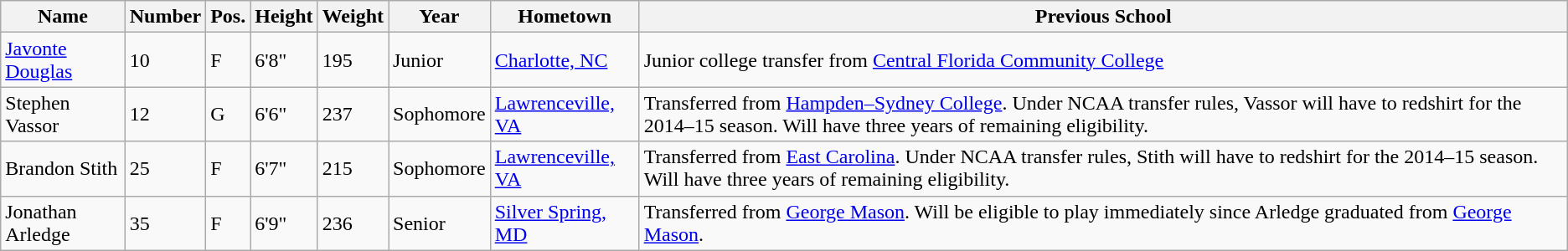<table class="wikitable sortable">
<tr>
<th>Name</th>
<th>Number</th>
<th>Pos.</th>
<th>Height</th>
<th>Weight</th>
<th>Year</th>
<th>Hometown</th>
<th class="unsortable">Previous School</th>
</tr>
<tr>
<td sortname><a href='#'>Javonte Douglas</a></td>
<td>10</td>
<td>F</td>
<td>6'8"</td>
<td>195</td>
<td>Junior</td>
<td><a href='#'>Charlotte, NC</a></td>
<td>Junior college transfer from <a href='#'>Central Florida Community College</a></td>
</tr>
<tr>
<td sortname>Stephen Vassor</td>
<td>12</td>
<td>G</td>
<td>6'6"</td>
<td>237</td>
<td>Sophomore</td>
<td><a href='#'>Lawrenceville, VA</a></td>
<td>Transferred from <a href='#'>Hampden–Sydney College</a>. Under NCAA transfer rules, Vassor will have to redshirt for the 2014–15 season. Will have three years of remaining eligibility.</td>
</tr>
<tr>
<td sortname>Brandon Stith</td>
<td>25</td>
<td>F</td>
<td>6'7"</td>
<td>215</td>
<td>Sophomore</td>
<td><a href='#'>Lawrenceville, VA</a></td>
<td>Transferred from <a href='#'>East Carolina</a>. Under NCAA transfer rules, Stith will have to redshirt for the 2014–15 season. Will have three years of remaining eligibility.</td>
</tr>
<tr>
<td sortname>Jonathan Arledge</td>
<td>35</td>
<td>F</td>
<td>6'9"</td>
<td>236</td>
<td>Senior</td>
<td><a href='#'>Silver Spring, MD</a></td>
<td>Transferred from <a href='#'>George Mason</a>. Will be eligible to play immediately since Arledge graduated from <a href='#'>George Mason</a>.</td>
</tr>
</table>
